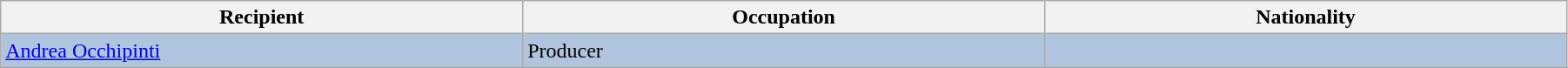<table class="wikitable" width="95%" cellpadding="5">
<tr>
<th width="25%">Recipient</th>
<th width="25%">Occupation</th>
<th width="25%">Nationality</th>
</tr>
<tr style="background:#B0C4DE;">
<td><a href='#'>Andrea Occhipinti</a></td>
<td>Producer</td>
<td></td>
</tr>
<tr>
</tr>
</table>
